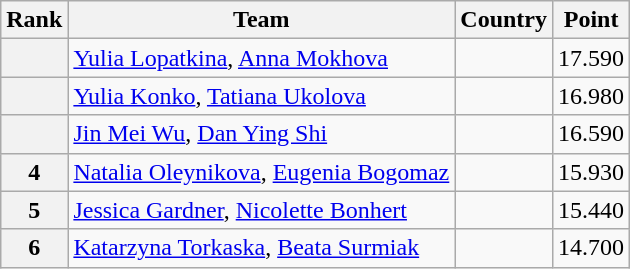<table class="wikitable sortable">
<tr>
<th>Rank</th>
<th>Team</th>
<th>Country</th>
<th>Point</th>
</tr>
<tr>
<th></th>
<td><a href='#'>Yulia Lopatkina</a>, <a href='#'>Anna Mokhova</a></td>
<td></td>
<td>17.590</td>
</tr>
<tr>
<th></th>
<td><a href='#'>Yulia Konko</a>, <a href='#'>Tatiana Ukolova</a></td>
<td></td>
<td>16.980</td>
</tr>
<tr>
<th></th>
<td><a href='#'>Jin Mei Wu</a>, <a href='#'>Dan Ying Shi</a></td>
<td></td>
<td>16.590</td>
</tr>
<tr>
<th>4</th>
<td><a href='#'>Natalia Oleynikova</a>, <a href='#'>Eugenia Bogomaz</a></td>
<td></td>
<td>15.930</td>
</tr>
<tr>
<th>5</th>
<td><a href='#'>Jessica Gardner</a>, <a href='#'>Nicolette Bonhert</a></td>
<td></td>
<td>15.440</td>
</tr>
<tr>
<th>6</th>
<td><a href='#'>Katarzyna Torkaska</a>, <a href='#'>Beata Surmiak</a></td>
<td></td>
<td>14.700</td>
</tr>
</table>
